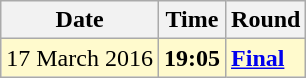<table class="wikitable">
<tr>
<th>Date</th>
<th>Time</th>
<th>Round</th>
</tr>
<tr style=background:lemonchiffon>
<td>17 March 2016</td>
<td><strong>19:05</strong></td>
<td><strong><a href='#'>Final</a></strong></td>
</tr>
</table>
